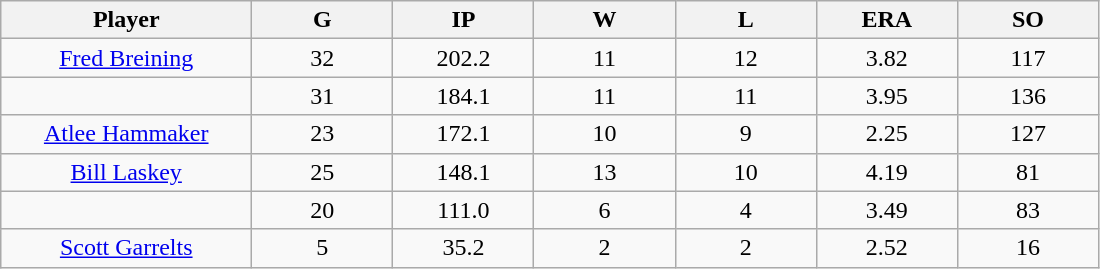<table class="wikitable sortable">
<tr>
<th bgcolor="#DDDDFF" width="16%">Player</th>
<th bgcolor="#DDDDFF" width="9%">G</th>
<th bgcolor="#DDDDFF" width="9%">IP</th>
<th bgcolor="#DDDDFF" width="9%">W</th>
<th bgcolor="#DDDDFF" width="9%">L</th>
<th bgcolor="#DDDDFF" width="9%">ERA</th>
<th bgcolor="#DDDDFF" width="9%">SO</th>
</tr>
<tr align="center">
<td><a href='#'>Fred Breining</a></td>
<td>32</td>
<td>202.2</td>
<td>11</td>
<td>12</td>
<td>3.82</td>
<td>117</td>
</tr>
<tr align=center>
<td></td>
<td>31</td>
<td>184.1</td>
<td>11</td>
<td>11</td>
<td>3.95</td>
<td>136</td>
</tr>
<tr align="center">
<td><a href='#'>Atlee Hammaker</a></td>
<td>23</td>
<td>172.1</td>
<td>10</td>
<td>9</td>
<td>2.25</td>
<td>127</td>
</tr>
<tr align=center>
<td><a href='#'>Bill Laskey</a></td>
<td>25</td>
<td>148.1</td>
<td>13</td>
<td>10</td>
<td>4.19</td>
<td>81</td>
</tr>
<tr align=center>
<td></td>
<td>20</td>
<td>111.0</td>
<td>6</td>
<td>4</td>
<td>3.49</td>
<td>83</td>
</tr>
<tr align="center">
<td><a href='#'>Scott Garrelts</a></td>
<td>5</td>
<td>35.2</td>
<td>2</td>
<td>2</td>
<td>2.52</td>
<td>16</td>
</tr>
</table>
